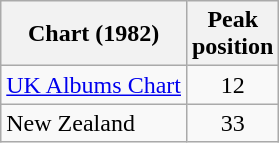<table class="wikitable sortable">
<tr>
<th>Chart (1982)</th>
<th>Peak<br>position</th>
</tr>
<tr>
<td><a href='#'>UK Albums Chart</a></td>
<td align="center">12</td>
</tr>
<tr>
<td>New Zealand</td>
<td align="center">33</td>
</tr>
</table>
